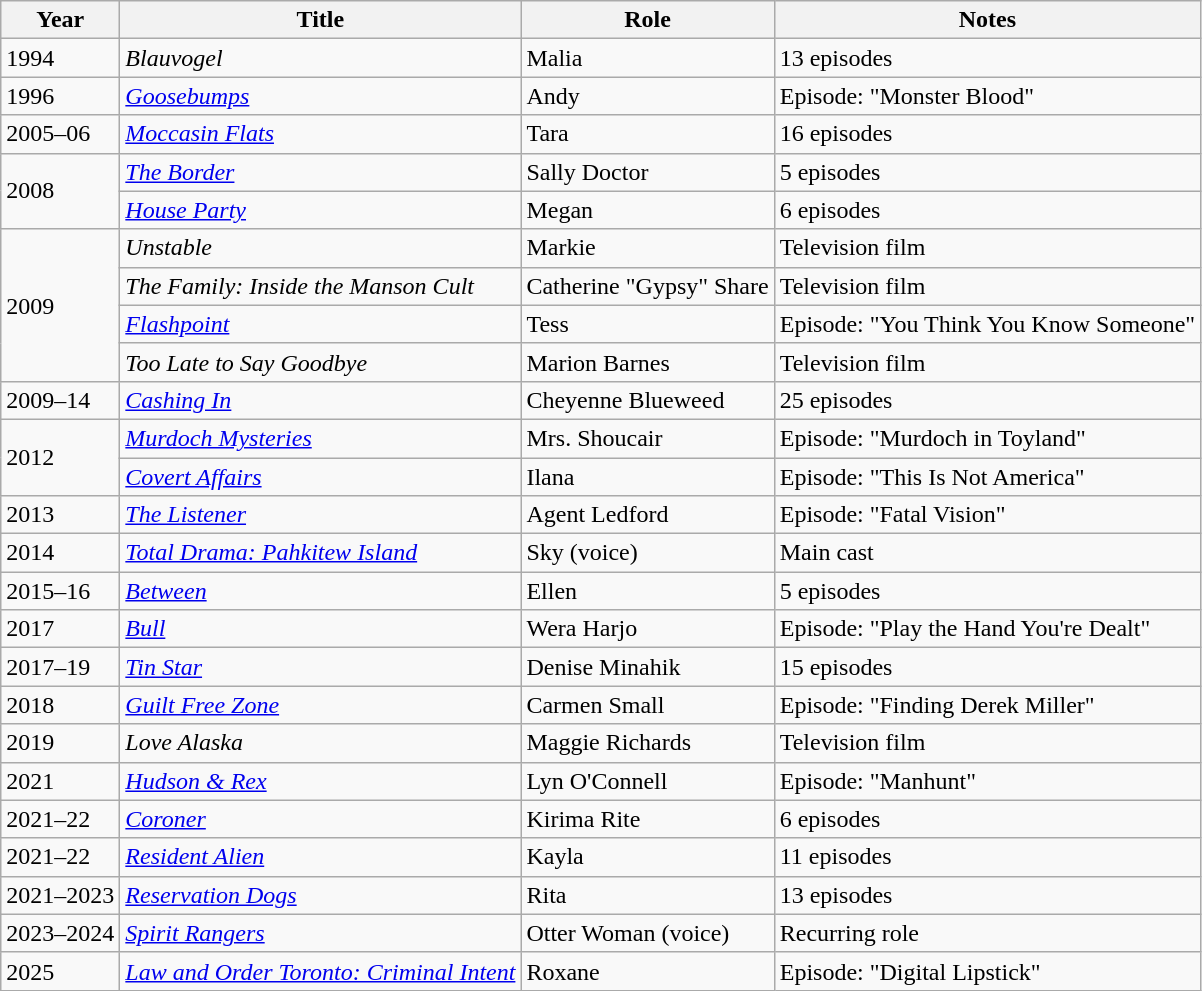<table class="wikitable sortable">
<tr>
<th>Year</th>
<th>Title</th>
<th>Role</th>
<th class="unsortable">Notes</th>
</tr>
<tr>
<td>1994</td>
<td><em>Blauvogel</em></td>
<td>Malia</td>
<td>13 episodes</td>
</tr>
<tr>
<td>1996</td>
<td><em><a href='#'>Goosebumps</a></em></td>
<td>Andy</td>
<td>Episode: "Monster Blood"</td>
</tr>
<tr>
<td>2005–06</td>
<td><em><a href='#'>Moccasin Flats</a></em></td>
<td>Tara</td>
<td>16 episodes</td>
</tr>
<tr>
<td rowspan=2>2008</td>
<td data-sort-value="Border, The"><em><a href='#'>The Border</a></em></td>
<td>Sally Doctor</td>
<td>5 episodes</td>
</tr>
<tr>
<td><em><a href='#'>House Party</a></em></td>
<td>Megan</td>
<td>6 episodes</td>
</tr>
<tr>
<td rowspan=4>2009</td>
<td><em>Unstable</em></td>
<td>Markie</td>
<td>Television film</td>
</tr>
<tr>
<td data-sort-value="Family: Inside the Manson Cult, The"><em>The Family: Inside the Manson Cult</em></td>
<td>Catherine "Gypsy" Share</td>
<td>Television film</td>
</tr>
<tr>
<td><em><a href='#'>Flashpoint</a></em></td>
<td>Tess</td>
<td>Episode: "You Think You Know Someone"</td>
</tr>
<tr>
<td><em>Too Late to Say Goodbye</em></td>
<td>Marion Barnes</td>
<td>Television film</td>
</tr>
<tr>
<td>2009–14</td>
<td><em><a href='#'>Cashing In</a></em></td>
<td>Cheyenne Blueweed</td>
<td>25 episodes</td>
</tr>
<tr>
<td rowspan=2>2012</td>
<td><em><a href='#'>Murdoch Mysteries</a></em></td>
<td>Mrs. Shoucair</td>
<td>Episode: "Murdoch in Toyland"</td>
</tr>
<tr>
<td><em><a href='#'>Covert Affairs</a></em></td>
<td>Ilana</td>
<td>Episode: "This Is Not America"</td>
</tr>
<tr>
<td>2013</td>
<td data-sort-value="Listener, The"><em><a href='#'>The Listener</a></em></td>
<td>Agent Ledford</td>
<td>Episode: "Fatal Vision"</td>
</tr>
<tr>
<td>2014</td>
<td><em><a href='#'>Total Drama: Pahkitew Island</a></em></td>
<td>Sky (voice)</td>
<td>Main cast</td>
</tr>
<tr>
<td>2015–16</td>
<td><em><a href='#'>Between</a></em></td>
<td>Ellen</td>
<td>5 episodes</td>
</tr>
<tr>
<td>2017</td>
<td><em><a href='#'>Bull</a></em></td>
<td>Wera Harjo</td>
<td>Episode: "Play the Hand You're Dealt"</td>
</tr>
<tr>
<td>2017–19</td>
<td><em><a href='#'>Tin Star</a></em></td>
<td>Denise Minahik</td>
<td>15 episodes</td>
</tr>
<tr>
<td>2018</td>
<td><em><a href='#'>Guilt Free Zone</a></em></td>
<td>Carmen Small</td>
<td>Episode: "Finding Derek Miller"</td>
</tr>
<tr>
<td>2019</td>
<td><em>Love Alaska</em></td>
<td>Maggie Richards</td>
<td>Television film</td>
</tr>
<tr>
<td>2021</td>
<td><em><a href='#'>Hudson & Rex</a></em></td>
<td>Lyn O'Connell</td>
<td>Episode: "Manhunt"</td>
</tr>
<tr>
<td>2021–22</td>
<td><em><a href='#'>Coroner</a></em></td>
<td>Kirima Rite</td>
<td>6 episodes</td>
</tr>
<tr>
<td>2021–22</td>
<td><em><a href='#'>Resident Alien</a></em></td>
<td>Kayla</td>
<td>11 episodes</td>
</tr>
<tr>
<td>2021–2023</td>
<td><em><a href='#'>Reservation Dogs</a></em></td>
<td>Rita</td>
<td>13 episodes</td>
</tr>
<tr>
<td>2023–2024</td>
<td><em><a href='#'>Spirit Rangers</a></em></td>
<td>Otter Woman (voice)</td>
<td>Recurring role</td>
</tr>
<tr>
<td>2025</td>
<td><em><a href='#'>Law and Order Toronto: Criminal Intent</a></em></td>
<td>Roxane</td>
<td>Episode: "Digital Lipstick"</td>
</tr>
</table>
